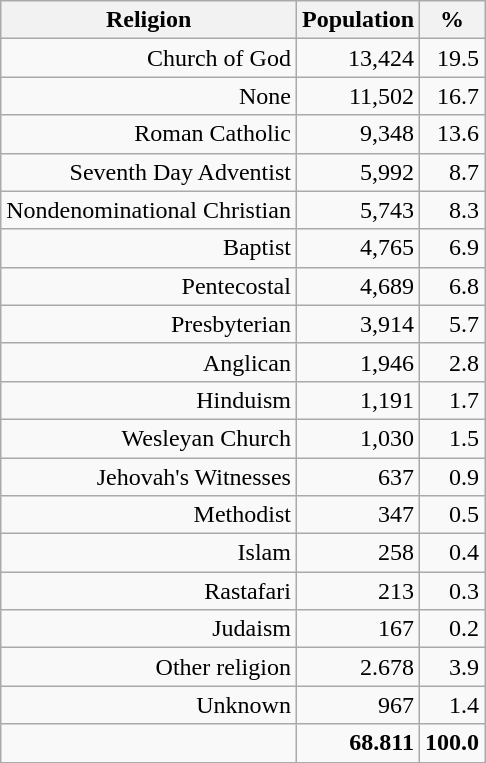<table class="wikitable sortable mw-collapsible mw-collapsed col1left" style="text-align:right;">
<tr>
<th>Religion</th>
<th>Population</th>
<th>%</th>
</tr>
<tr>
<td>Church of God</td>
<td>13,424</td>
<td>19.5</td>
</tr>
<tr>
<td>None</td>
<td>11,502</td>
<td>16.7</td>
</tr>
<tr>
<td>Roman Catholic</td>
<td>9,348</td>
<td>13.6</td>
</tr>
<tr>
<td>Seventh Day Adventist</td>
<td>5,992</td>
<td>8.7</td>
</tr>
<tr>
<td>Nondenominational Christian</td>
<td>5,743</td>
<td>8.3</td>
</tr>
<tr>
<td>Baptist</td>
<td>4,765</td>
<td>6.9</td>
</tr>
<tr>
<td>Pentecostal</td>
<td>4,689</td>
<td>6.8</td>
</tr>
<tr>
<td>Presbyterian</td>
<td>3,914</td>
<td>5.7</td>
</tr>
<tr>
<td>Anglican</td>
<td>1,946</td>
<td>2.8</td>
</tr>
<tr>
<td>Hinduism</td>
<td>1,191</td>
<td>1.7</td>
</tr>
<tr>
<td>Wesleyan Church</td>
<td>1,030</td>
<td>1.5</td>
</tr>
<tr>
<td>Jehovah's Witnesses</td>
<td>637</td>
<td>0.9</td>
</tr>
<tr>
<td>Methodist</td>
<td>347</td>
<td>0.5</td>
</tr>
<tr>
<td>Islam</td>
<td>258</td>
<td>0.4</td>
</tr>
<tr>
<td>Rastafari</td>
<td>213</td>
<td>0.3</td>
</tr>
<tr>
<td>Judaism</td>
<td>167</td>
<td>0.2</td>
</tr>
<tr>
<td>Other religion</td>
<td>2.678</td>
<td>3.9</td>
</tr>
<tr>
<td>Unknown</td>
<td>967</td>
<td>1.4</td>
</tr>
<tr>
<td></td>
<td><strong>68.811</strong></td>
<td><strong>100.0</strong></td>
</tr>
</table>
